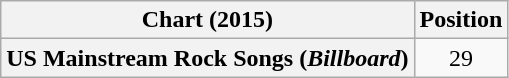<table class="wikitable plainrowheaders" style="text-align:center">
<tr>
<th scope="col">Chart (2015)</th>
<th scope="col">Position</th>
</tr>
<tr>
<th scope="row">US Mainstream Rock Songs (<em>Billboard</em>)</th>
<td>29</td>
</tr>
</table>
